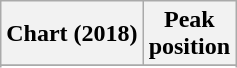<table class="wikitable sortable plainrowheaders" style="text-align:center">
<tr>
<th scope="col">Chart (2018)</th>
<th scope="col">Peak<br> position</th>
</tr>
<tr>
</tr>
<tr>
</tr>
<tr>
</tr>
<tr>
</tr>
<tr>
</tr>
<tr>
</tr>
<tr>
</tr>
</table>
